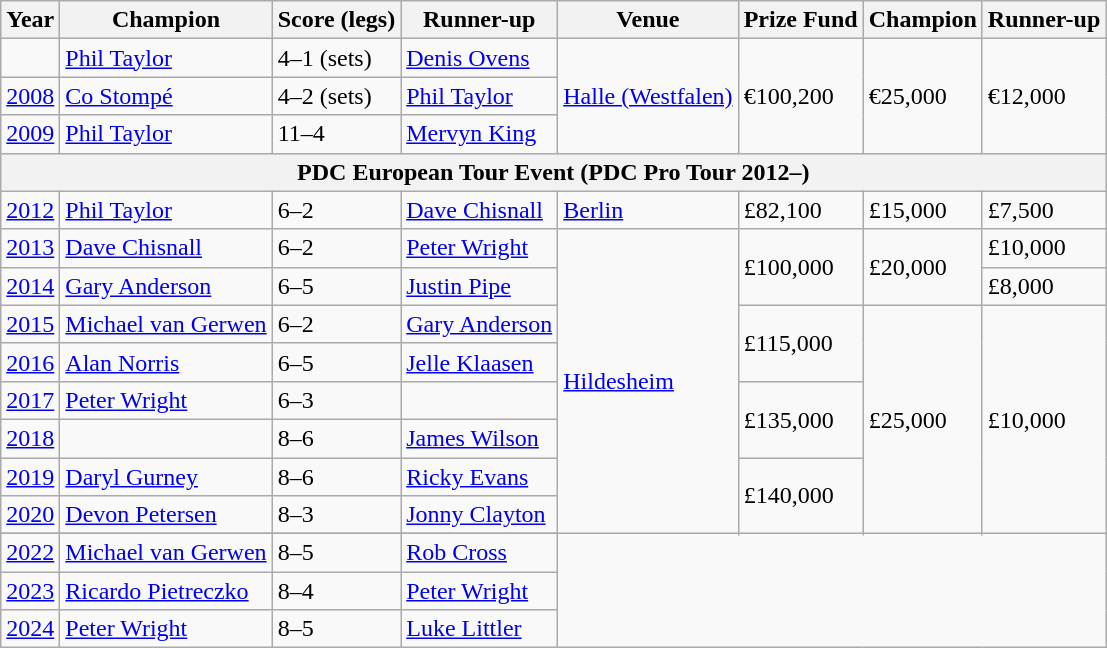<table class="wikitable" align=centre">
<tr>
<th>Year</th>
<th>Champion</th>
<th>Score (legs)</th>
<th>Runner-up</th>
<th>Venue</th>
<th>Prize Fund</th>
<th>Champion</th>
<th>Runner-up</th>
</tr>
<tr>
<td></td>
<td> <a href='#'>Phil Taylor</a></td>
<td>4–1 (sets)</td>
<td> <a href='#'>Denis Ovens</a></td>
<td rowspan=3>  <a href='#'>Halle (Westfalen)</a></td>
<td rowspan=3>€100,200</td>
<td rowspan=3>€25,000</td>
<td rowspan=3>€12,000</td>
</tr>
<tr>
<td><a href='#'>2008</a></td>
<td> <a href='#'>Co Stompé</a></td>
<td>4–2 (sets)</td>
<td> <a href='#'>Phil Taylor</a></td>
</tr>
<tr>
<td><a href='#'>2009</a></td>
<td> <a href='#'>Phil Taylor</a></td>
<td>11–4</td>
<td> <a href='#'>Mervyn King</a></td>
</tr>
<tr>
<th colspan=8 align=center><strong>PDC European Tour Event (PDC Pro Tour 2012–)</strong></th>
</tr>
<tr>
<td><a href='#'>2012</a></td>
<td> <a href='#'>Phil Taylor</a></td>
<td>6–2</td>
<td> <a href='#'>Dave Chisnall</a></td>
<td> <a href='#'>Berlin</a></td>
<td>£82,100</td>
<td>£15,000</td>
<td>£7,500</td>
</tr>
<tr>
<td><a href='#'>2013</a></td>
<td> <a href='#'>Dave Chisnall</a></td>
<td>6–2</td>
<td> <a href='#'>Peter Wright</a></td>
<td rowspan=9> <a href='#'>Hildesheim</a></td>
<td rowspan=2>£100,000</td>
<td rowspan=2>£20,000</td>
<td>£10,000</td>
</tr>
<tr>
<td><a href='#'>2014</a></td>
<td> <a href='#'>Gary Anderson</a></td>
<td>6–5</td>
<td> <a href='#'>Justin Pipe</a></td>
<td>£8,000</td>
</tr>
<tr>
<td><a href='#'>2015</a></td>
<td> <a href='#'>Michael van Gerwen</a></td>
<td>6–2</td>
<td> <a href='#'>Gary Anderson</a></td>
<td rowspan=2>£115,000</td>
<td rowspan=7>£25,000</td>
<td rowspan=7>£10,000</td>
</tr>
<tr>
<td><a href='#'>2016</a></td>
<td> <a href='#'>Alan Norris</a></td>
<td>6–5</td>
<td> <a href='#'>Jelle Klaasen</a></td>
</tr>
<tr>
<td><a href='#'>2017</a></td>
<td> <a href='#'>Peter Wright</a></td>
<td>6–3</td>
<td></td>
<td rowspan=2>£135,000</td>
</tr>
<tr>
<td><a href='#'>2018</a></td>
<td></td>
<td>8–6</td>
<td> <a href='#'>James Wilson</a></td>
</tr>
<tr>
<td><a href='#'>2019</a></td>
<td> <a href='#'>Daryl Gurney</a></td>
<td>8–6</td>
<td> <a href='#'>Ricky Evans</a></td>
<td rowspan=3>£140,000</td>
</tr>
<tr>
<td><a href='#'>2020</a></td>
<td> <a href='#'>Devon Petersen</a></td>
<td>8–3</td>
<td> <a href='#'>Jonny Clayton</a></td>
</tr>
<tr>
</tr>
<tr>
<td><a href='#'>2022</a></td>
<td> <a href='#'>Michael van Gerwen</a></td>
<td>8–5</td>
<td> <a href='#'>Rob Cross</a></td>
</tr>
<tr>
<td><a href='#'>2023</a></td>
<td> <a href='#'>Ricardo Pietreczko</a></td>
<td>8–4</td>
<td> <a href='#'>Peter Wright</a></td>
</tr>
<tr>
<td><a href='#'>2024</a></td>
<td> <a href='#'>Peter Wright</a></td>
<td>8–5</td>
<td> <a href='#'>Luke Littler</a></td>
</tr>
</table>
